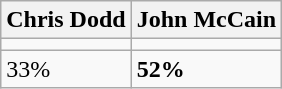<table class="wikitable">
<tr>
<th>Chris Dodd</th>
<th>John McCain</th>
</tr>
<tr>
<td></td>
<td></td>
</tr>
<tr>
<td>33%</td>
<td><strong>52%</strong></td>
</tr>
</table>
